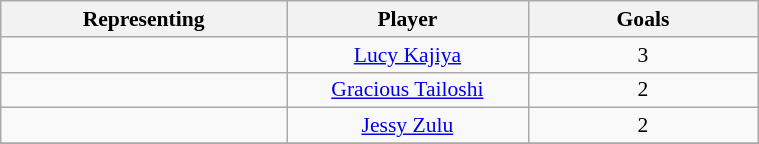<table class="wikitable" style="font-size: 90%; text-align: center; width: 40%;">
<tr>
<th rowspan="1" width="10%">Representing</th>
<th rowspan="1" width="10%">Player</th>
<th rowspan="1" width="10%">Goals</th>
</tr>
<tr>
<td></td>
<td><a href='#'>Lucy Kajiya</a></td>
<td>3</td>
</tr>
<tr>
<td></td>
<td><a href='#'>Gracious Tailoshi</a></td>
<td>2</td>
</tr>
<tr>
<td></td>
<td><a href='#'>Jessy Zulu</a></td>
<td>2</td>
</tr>
<tr>
</tr>
</table>
